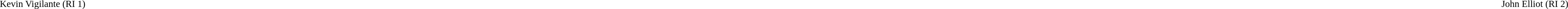<table width="400%">
<tr>
<td width="20%">Kevin Vigilante (RI 1)</td>
<td width="20%">John Elliot (RI 2)</td>
</tr>
</table>
